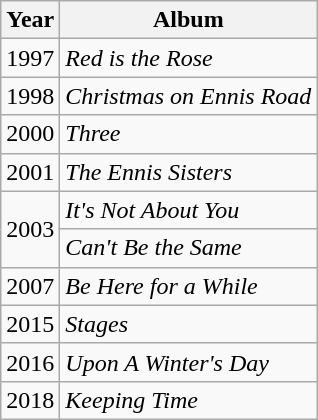<table class="wikitable">
<tr>
<th>Year</th>
<th>Album</th>
</tr>
<tr>
<td>1997</td>
<td><em>Red is the Rose</em></td>
</tr>
<tr>
<td>1998</td>
<td><em>Christmas on Ennis Road</em></td>
</tr>
<tr>
<td>2000</td>
<td><em>Three</em></td>
</tr>
<tr>
<td>2001</td>
<td><em>The Ennis Sisters</em></td>
</tr>
<tr>
<td rowspan="2">2003</td>
<td><em>It's Not About You</em></td>
</tr>
<tr>
<td><em>Can't Be the Same</em></td>
</tr>
<tr>
<td>2007</td>
<td><em>Be Here for a While</em></td>
</tr>
<tr>
<td>2015</td>
<td><em>Stages</em></td>
</tr>
<tr>
<td>2016</td>
<td><em>Upon A Winter's Day</em></td>
</tr>
<tr>
<td>2018</td>
<td><em>Keeping Time</em></td>
</tr>
</table>
